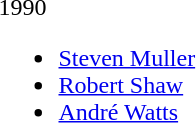<table>
<tr>
<td>1990<br><ul><li><a href='#'>Steven Muller</a></li><li><a href='#'>Robert Shaw</a></li><li><a href='#'>André Watts</a></li></ul></td>
</tr>
</table>
